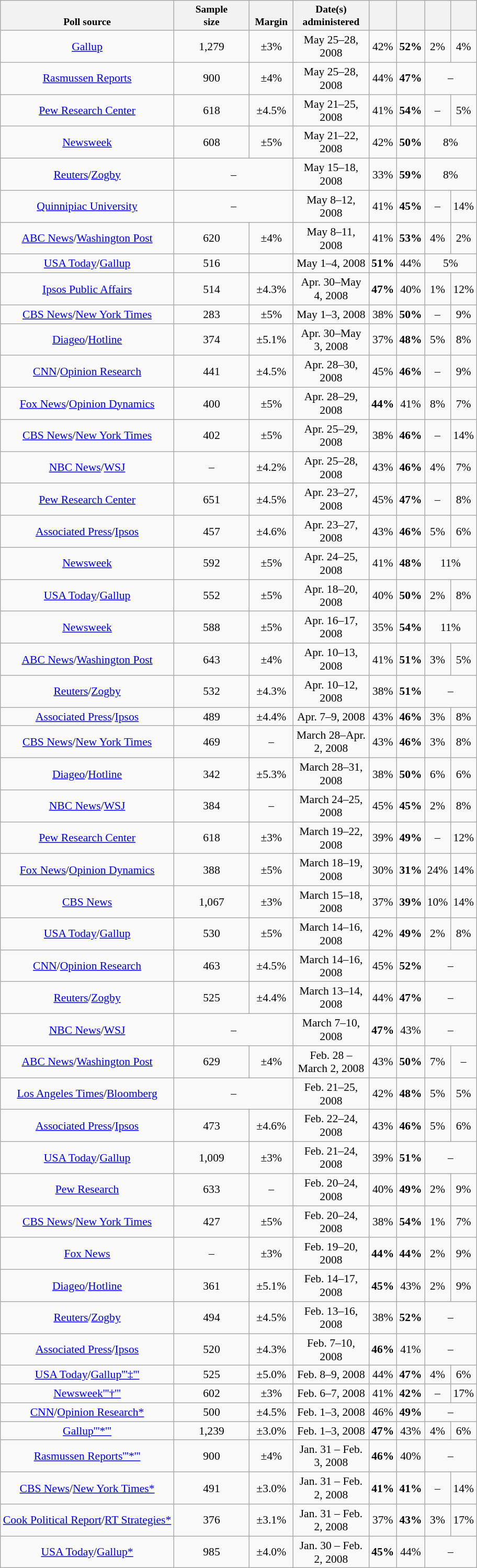<table class="wikitable sortable" style="font-size:90%;text-align:center;">
<tr valign=bottom style="font-size:90%;">
<th>Poll source</th>
<th style="width:90px;">Sample<br>size</th>
<th style="width:50px;">Margin<br></th>
<th style="width:90px;">Date(s)<br>administered</th>
<th></th>
<th></th>
<th></th>
<th></th>
</tr>
<tr>
<td><a href='#'>Gallup</a></td>
<td>1,279</td>
<td>±3%</td>
<td>May 25–28, 2008</td>
<td>42%</td>
<td><strong>52%</strong></td>
<td>2%</td>
<td>4%</td>
</tr>
<tr>
<td><a href='#'>Rasmussen Reports</a></td>
<td>900</td>
<td>±4%</td>
<td>May 25–28, 2008</td>
<td>44%</td>
<td><strong>47%</strong></td>
<td colspan="2">–</td>
</tr>
<tr>
<td><a href='#'>Pew Research Center</a></td>
<td>618</td>
<td>±4.5%</td>
<td>May 21–25, 2008</td>
<td>41%</td>
<td><strong>54%</strong></td>
<td>–</td>
<td>5%</td>
</tr>
<tr>
<td><a href='#'>Newsweek</a></td>
<td>608</td>
<td>±5%</td>
<td>May 21–22, 2008</td>
<td>42%</td>
<td><strong>50%</strong></td>
<td colspan="2">8%</td>
</tr>
<tr>
<td><a href='#'>Reuters</a>/<a href='#'>Zogby</a></td>
<td colspan="2">–</td>
<td>May 15–18, 2008</td>
<td>33%</td>
<td><strong>59%</strong></td>
<td colspan="2">8%</td>
</tr>
<tr>
<td><a href='#'>Quinnipiac University</a></td>
<td colspan="2">–</td>
<td>May 8–12, 2008</td>
<td>41%</td>
<td><strong>45%</strong></td>
<td>–</td>
<td>14%</td>
</tr>
<tr>
<td><a href='#'>ABC News</a>/<a href='#'>Washington Post</a></td>
<td>620</td>
<td>±4%</td>
<td>May 8–11, 2008</td>
<td>41%</td>
<td><strong>53%</strong></td>
<td>4%</td>
<td>2%</td>
</tr>
<tr>
<td><a href='#'>USA Today</a>/<a href='#'>Gallup</a></td>
<td>516</td>
<td></td>
<td>May 1–4, 2008</td>
<td><strong>51%</strong></td>
<td>44%</td>
<td colspan="2">5%</td>
</tr>
<tr>
<td><a href='#'>Ipsos Public Affairs</a></td>
<td>514</td>
<td>±4.3%</td>
<td>Apr. 30–May 4, 2008</td>
<td><strong>47%</strong></td>
<td>40%</td>
<td>1%</td>
<td>12%</td>
</tr>
<tr>
<td><a href='#'>CBS News</a>/<a href='#'>New York Times</a></td>
<td>283</td>
<td>±5%</td>
<td>May 1–3, 2008</td>
<td>38%</td>
<td><strong>50%</strong></td>
<td>–</td>
<td>9%</td>
</tr>
<tr>
<td><a href='#'>Diageo</a>/<a href='#'>Hotline</a></td>
<td>374</td>
<td>±5.1%</td>
<td>Apr. 30–May 3, 2008</td>
<td>37%</td>
<td><strong>48%</strong></td>
<td>5%</td>
<td>8%</td>
</tr>
<tr>
<td><a href='#'>CNN</a>/<a href='#'>Opinion Research</a></td>
<td>441</td>
<td>±4.5%</td>
<td>Apr. 28–30, 2008</td>
<td>45%</td>
<td><strong>46%</strong></td>
<td>–</td>
<td>9%</td>
</tr>
<tr>
<td><a href='#'>Fox News</a>/<a href='#'>Opinion Dynamics</a></td>
<td>400</td>
<td>±5%</td>
<td>Apr. 28–29, 2008</td>
<td><strong>44%</strong></td>
<td>41%</td>
<td>8%</td>
<td>7%</td>
</tr>
<tr>
<td><a href='#'>CBS News</a>/<a href='#'>New York Times</a></td>
<td>402</td>
<td>±5%</td>
<td>Apr. 25–29, 2008</td>
<td>38%</td>
<td><strong>46%</strong></td>
<td>–</td>
<td>14%</td>
</tr>
<tr>
<td><a href='#'>NBC News</a>/<a href='#'>WSJ</a></td>
<td>–</td>
<td>±4.2%</td>
<td>Apr. 25–28, 2008</td>
<td>43%</td>
<td><strong>46%</strong></td>
<td>4%</td>
<td>7%</td>
</tr>
<tr>
<td><a href='#'>Pew Research Center</a></td>
<td>651</td>
<td>±4.5%</td>
<td>Apr. 23–27, 2008</td>
<td>45%</td>
<td><strong>47%</strong></td>
<td>–</td>
<td>8%</td>
</tr>
<tr>
<td><a href='#'>Associated Press</a>/<a href='#'>Ipsos</a></td>
<td>457</td>
<td>±4.6%</td>
<td>Apr. 23–27, 2008</td>
<td>43%</td>
<td><strong>46%</strong></td>
<td>5%</td>
<td>6%</td>
</tr>
<tr>
<td><a href='#'>Newsweek</a></td>
<td>592</td>
<td>±5%</td>
<td>Apr. 24–25, 2008</td>
<td>41%</td>
<td><strong>48%</strong></td>
<td colspan="2">11%</td>
</tr>
<tr>
<td><a href='#'>USA Today</a>/<a href='#'>Gallup</a></td>
<td>552</td>
<td>±5%</td>
<td>Apr. 18–20, 2008</td>
<td>40%</td>
<td><strong>50%</strong></td>
<td>2%</td>
<td>8%</td>
</tr>
<tr>
<td><a href='#'>Newsweek</a></td>
<td>588</td>
<td>±5%</td>
<td>Apr. 16–17, 2008</td>
<td>35%</td>
<td><strong>54%</strong></td>
<td colspan="2">11%</td>
</tr>
<tr>
<td><a href='#'>ABC News</a>/<a href='#'>Washington Post</a></td>
<td>643</td>
<td>±4%</td>
<td>Apr. 10–13, 2008</td>
<td>41%</td>
<td><strong>51%</strong></td>
<td>3%</td>
<td>5%</td>
</tr>
<tr>
<td><a href='#'>Reuters</a>/<a href='#'>Zogby</a></td>
<td>532</td>
<td>±4.3%</td>
<td>Apr. 10–12, 2008</td>
<td>38%</td>
<td><strong>51%</strong></td>
<td colspan="2">–</td>
</tr>
<tr>
<td><a href='#'>Associated Press</a>/<a href='#'>Ipsos</a></td>
<td>489</td>
<td>±4.4%</td>
<td>Apr. 7–9, 2008</td>
<td>43%</td>
<td><strong>46%</strong></td>
<td>3%</td>
<td>8%</td>
</tr>
<tr>
<td><a href='#'>CBS News</a>/<a href='#'>New York Times</a></td>
<td>469</td>
<td>–</td>
<td>March 28–Apr. 2, 2008</td>
<td>43%</td>
<td><strong>46%</strong></td>
<td>3%</td>
<td>8%</td>
</tr>
<tr>
<td><a href='#'>Diageo</a>/<a href='#'>Hotline</a></td>
<td>342</td>
<td>±5.3%</td>
<td>March 28–31, 2008</td>
<td>38%</td>
<td><strong>50%</strong></td>
<td>6%</td>
<td>6%</td>
</tr>
<tr>
<td><a href='#'>NBC News</a>/<a href='#'>WSJ</a></td>
<td>384</td>
<td>–</td>
<td>March 24–25, 2008</td>
<td>45%</td>
<td><strong>45%</strong></td>
<td>2%</td>
<td>8%</td>
</tr>
<tr>
<td><a href='#'>Pew Research Center</a></td>
<td>618</td>
<td>±3%</td>
<td>March 19–22, 2008</td>
<td>39%</td>
<td><strong>49%</strong></td>
<td>–</td>
<td>12%</td>
</tr>
<tr>
<td><a href='#'>Fox News</a>/<a href='#'>Opinion Dynamics</a></td>
<td>388</td>
<td>±5%</td>
<td>March 18–19, 2008</td>
<td>30%</td>
<td><strong>31%</strong></td>
<td>24%</td>
<td>14%</td>
</tr>
<tr>
<td><a href='#'>CBS News</a></td>
<td>1,067</td>
<td>±3%</td>
<td>March 15–18, 2008</td>
<td>37%</td>
<td><strong>39%</strong></td>
<td>10%</td>
<td>14%</td>
</tr>
<tr>
<td><a href='#'>USA Today</a>/<a href='#'>Gallup</a></td>
<td>530</td>
<td>±5%</td>
<td>March 14–16, 2008</td>
<td>42%</td>
<td><strong>49%</strong></td>
<td>2%</td>
<td>8%</td>
</tr>
<tr>
<td><a href='#'>CNN</a>/<a href='#'>Opinion Research</a></td>
<td>463</td>
<td>±4.5%</td>
<td>March 14–16, 2008</td>
<td>45%</td>
<td><strong>52%</strong></td>
<td colspan="2">–</td>
</tr>
<tr>
<td><a href='#'>Reuters</a>/<a href='#'>Zogby</a></td>
<td>525</td>
<td>±4.4%</td>
<td>March 13–14, 2008</td>
<td>44%</td>
<td><strong>47%</strong></td>
<td colspan="2">–</td>
</tr>
<tr>
<td><a href='#'>NBC News</a>/<a href='#'>WSJ</a></td>
<td colspan="2">–</td>
<td>March 7–10, 2008</td>
<td><strong>47%</strong></td>
<td>43%</td>
<td colspan="2">–</td>
</tr>
<tr>
<td><a href='#'>ABC News</a>/<a href='#'>Washington Post</a></td>
<td>629</td>
<td>±4%</td>
<td>Feb. 28 – March 2, 2008</td>
<td>43%</td>
<td><strong>50%</strong></td>
<td>7%</td>
<td>–</td>
</tr>
<tr>
<td><a href='#'>Los Angeles Times</a>/<a href='#'>Bloomberg</a><br></td>
<td colspan="2">–</td>
<td>Feb. 21–25, 2008</td>
<td>42%</td>
<td><strong>48%</strong></td>
<td>5%</td>
<td>5%</td>
</tr>
<tr>
<td><a href='#'>Associated Press</a>/<a href='#'>Ipsos</a></td>
<td>473</td>
<td>±4.6%</td>
<td>Feb. 22–24, 2008</td>
<td>43%</td>
<td><strong>46%</strong></td>
<td>5%</td>
<td>6%</td>
</tr>
<tr>
<td><a href='#'>USA Today</a>/<a href='#'>Gallup</a></td>
<td>1,009</td>
<td>±3%</td>
<td>Feb. 21–24, 2008</td>
<td>39%</td>
<td><strong>51%</strong></td>
<td colspan="2">–</td>
</tr>
<tr>
<td><a href='#'>Pew Research</a></td>
<td>633</td>
<td>–</td>
<td>Feb. 20–24, 2008</td>
<td>40%</td>
<td><strong>49%</strong></td>
<td>2%</td>
<td>9%</td>
</tr>
<tr>
<td><a href='#'>CBS News</a>/<a href='#'>New York Times</a></td>
<td>427</td>
<td>±5%</td>
<td>Feb. 20–24, 2008</td>
<td>38%</td>
<td><strong>54%</strong></td>
<td>1%</td>
<td>7%</td>
</tr>
<tr>
<td><a href='#'>Fox News</a></td>
<td>–</td>
<td>±3%</td>
<td>Feb. 19–20, 2008</td>
<td><strong>44%</strong></td>
<td><strong>44%</strong></td>
<td>2%</td>
<td>9%</td>
</tr>
<tr>
<td><a href='#'>Diageo</a>/<a href='#'>Hotline</a></td>
<td>361</td>
<td>±5.1%</td>
<td>Feb. 14–17, 2008</td>
<td><strong>45%</strong></td>
<td>43%</td>
<td>2%</td>
<td>9%</td>
</tr>
<tr>
<td><a href='#'>Reuters</a>/<a href='#'>Zogby</a></td>
<td>494</td>
<td>±4.5%</td>
<td>Feb. 13–16, 2008</td>
<td>38%</td>
<td><strong>52%</strong></td>
<td colspan="2">–</td>
</tr>
<tr>
<td><a href='#'>Associated Press</a>/<a href='#'>Ipsos</a></td>
<td>520</td>
<td>±4.3%</td>
<td>Feb. 7–10, 2008</td>
<td><strong>46%</strong></td>
<td>41%</td>
<td colspan="2">–</td>
</tr>
<tr>
<td><a href='#'>USA Today</a>/<a href='#'>Gallup'''‡'''</a></td>
<td>525</td>
<td>±5.0%</td>
<td>Feb. 8–9, 2008</td>
<td>44%</td>
<td><strong>47%</strong></td>
<td>4%</td>
<td>6%</td>
</tr>
<tr>
<td><a href='#'>Newsweek'''†'''</a></td>
<td>602</td>
<td>±3%</td>
<td>Feb. 6–7, 2008</td>
<td>41%</td>
<td><strong>42%</strong></td>
<td>–</td>
<td>17%</td>
</tr>
<tr>
<td><a href='#'>CNN</a>/<a href='#'>Opinion Research*</a></td>
<td>500</td>
<td>±4.5%</td>
<td>Feb. 1–3, 2008</td>
<td>46%</td>
<td><strong>49%</strong></td>
<td colspan="2">–</td>
</tr>
<tr>
<td><a href='#'>Gallup'''*'''</a></td>
<td>1,239</td>
<td>±3.0%</td>
<td>Feb. 1–3, 2008</td>
<td><strong>47%</strong></td>
<td>43%</td>
<td>4%</td>
<td>6%</td>
</tr>
<tr>
<td><a href='#'>Rasmussen Reports'''*'''</a></td>
<td>900</td>
<td>±4%</td>
<td>Jan. 31 – Feb. 3, 2008</td>
<td><strong>46%</strong></td>
<td>40%</td>
<td colspan="2">–</td>
</tr>
<tr>
<td><a href='#'>CBS News</a>/<a href='#'>New York Times*</a></td>
<td>491</td>
<td>±3.0%</td>
<td>Jan. 31 – Feb. 2, 2008</td>
<td><strong>41%</strong></td>
<td><strong>41%</strong></td>
<td>–</td>
<td>14%</td>
</tr>
<tr>
<td><a href='#'>Cook Political Report</a>/<a href='#'>RT Strategies*</a></td>
<td>376</td>
<td>±3.1%</td>
<td>Jan. 31 – Feb. 2, 2008</td>
<td>37%</td>
<td><strong>43%</strong></td>
<td>3%</td>
<td>17%</td>
</tr>
<tr>
<td><a href='#'>USA Today</a>/<a href='#'>Gallup*</a></td>
<td>985</td>
<td>±4.0%</td>
<td>Jan. 30 – Feb. 2, 2008</td>
<td><strong>45%</strong></td>
<td>44%</td>
<td colspan="2">–</td>
</tr>
</table>
